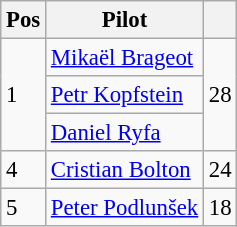<table class="wikitable" style="font-size: 95%;">
<tr>
<th>Pos</th>
<th>Pilot</th>
<th></th>
</tr>
<tr>
<td rowspan=3>1</td>
<td> <a href='#'>Mikaël Brageot</a></td>
<td rowspan=3 align="right">28</td>
</tr>
<tr>
<td> <a href='#'>Petr Kopfstein</a></td>
</tr>
<tr>
<td> <a href='#'>Daniel Ryfa</a></td>
</tr>
<tr>
<td>4</td>
<td> <a href='#'>Cristian Bolton</a></td>
<td align="right">24</td>
</tr>
<tr>
<td>5</td>
<td> <a href='#'>Peter Podlunšek</a></td>
<td align="right">18</td>
</tr>
</table>
